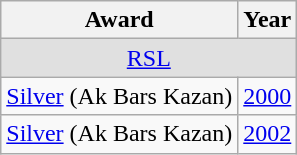<table class="wikitable">
<tr>
<th>Award</th>
<th>Year</th>
</tr>
<tr ALIGN="center" bgcolor="#e0e0e0">
<td colspan="2"><a href='#'>RSL</a></td>
</tr>
<tr>
<td><a href='#'>Silver</a> (Ak Bars Kazan)</td>
<td><a href='#'>2000</a></td>
</tr>
<tr>
<td><a href='#'>Silver</a> (Ak Bars Kazan)</td>
<td><a href='#'>2002</a></td>
</tr>
</table>
